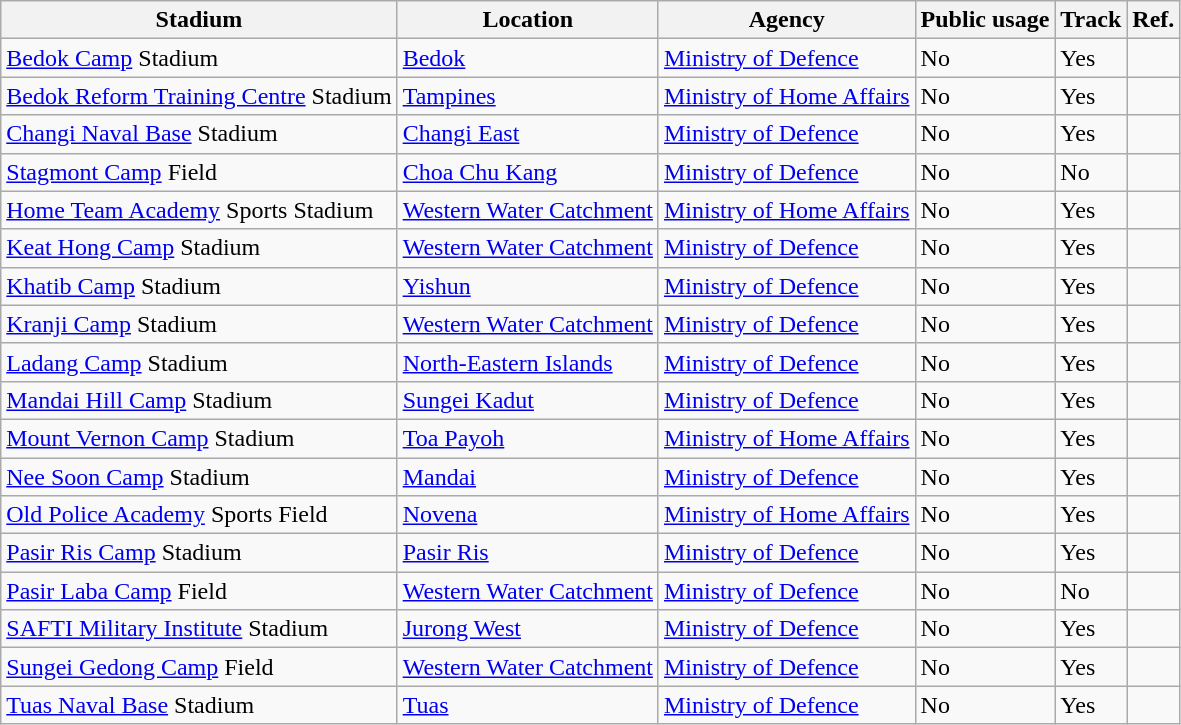<table class="wikitable sortable">
<tr>
<th>Stadium</th>
<th>Location</th>
<th>Agency</th>
<th>Public usage</th>
<th>Track</th>
<th>Ref.</th>
</tr>
<tr>
<td><a href='#'>Bedok Camp</a> Stadium</td>
<td><a href='#'>Bedok</a></td>
<td><a href='#'>Ministry of Defence</a></td>
<td>No</td>
<td>Yes</td>
<td></td>
</tr>
<tr>
<td><a href='#'>Bedok Reform Training Centre</a> Stadium</td>
<td><a href='#'>Tampines</a></td>
<td><a href='#'>Ministry of Home Affairs</a></td>
<td>No</td>
<td>Yes</td>
<td></td>
</tr>
<tr>
<td><a href='#'>Changi Naval Base</a> Stadium</td>
<td><a href='#'>Changi East</a></td>
<td><a href='#'>Ministry of Defence</a></td>
<td>No</td>
<td>Yes</td>
<td></td>
</tr>
<tr>
<td><a href='#'>Stagmont Camp</a> Field</td>
<td><a href='#'>Choa Chu Kang</a></td>
<td><a href='#'>Ministry of Defence</a></td>
<td>No</td>
<td>No</td>
<td></td>
</tr>
<tr>
<td><a href='#'>Home Team Academy</a> Sports Stadium</td>
<td><a href='#'>Western Water Catchment</a></td>
<td><a href='#'>Ministry of Home Affairs</a></td>
<td>No</td>
<td>Yes</td>
<td></td>
</tr>
<tr>
<td><a href='#'>Keat Hong Camp</a> Stadium</td>
<td><a href='#'>Western Water Catchment</a></td>
<td><a href='#'>Ministry of Defence</a></td>
<td>No</td>
<td>Yes</td>
<td></td>
</tr>
<tr>
<td><a href='#'>Khatib Camp</a> Stadium</td>
<td><a href='#'>Yishun</a></td>
<td><a href='#'>Ministry of Defence</a></td>
<td>No</td>
<td>Yes</td>
<td></td>
</tr>
<tr>
<td><a href='#'>Kranji Camp</a> Stadium</td>
<td><a href='#'>Western Water Catchment</a></td>
<td><a href='#'>Ministry of Defence</a></td>
<td>No</td>
<td>Yes</td>
<td></td>
</tr>
<tr>
<td><a href='#'>Ladang Camp</a> Stadium</td>
<td><a href='#'>North-Eastern Islands</a></td>
<td><a href='#'>Ministry of Defence</a></td>
<td>No</td>
<td>Yes</td>
<td></td>
</tr>
<tr>
<td><a href='#'>Mandai Hill Camp</a> Stadium</td>
<td><a href='#'>Sungei Kadut</a></td>
<td><a href='#'>Ministry of Defence</a></td>
<td>No</td>
<td>Yes</td>
<td></td>
</tr>
<tr>
<td><a href='#'>Mount Vernon Camp</a> Stadium</td>
<td><a href='#'>Toa Payoh</a></td>
<td><a href='#'>Ministry of Home Affairs</a></td>
<td>No</td>
<td>Yes</td>
<td></td>
</tr>
<tr>
<td><a href='#'>Nee Soon Camp</a> Stadium</td>
<td><a href='#'>Mandai</a></td>
<td><a href='#'>Ministry of Defence</a></td>
<td>No</td>
<td>Yes</td>
<td></td>
</tr>
<tr>
<td><a href='#'>Old Police Academy</a> Sports Field</td>
<td><a href='#'>Novena</a></td>
<td><a href='#'>Ministry of Home Affairs</a></td>
<td>No</td>
<td>Yes</td>
<td></td>
</tr>
<tr>
<td><a href='#'>Pasir Ris Camp</a> Stadium</td>
<td><a href='#'>Pasir Ris</a></td>
<td><a href='#'>Ministry of Defence</a></td>
<td>No</td>
<td>Yes</td>
<td></td>
</tr>
<tr>
<td><a href='#'>Pasir Laba Camp</a> Field</td>
<td><a href='#'>Western Water Catchment</a></td>
<td><a href='#'>Ministry of Defence</a></td>
<td>No</td>
<td>No</td>
<td></td>
</tr>
<tr>
<td><a href='#'>SAFTI Military Institute</a> Stadium</td>
<td><a href='#'>Jurong West</a></td>
<td><a href='#'>Ministry of Defence</a></td>
<td>No</td>
<td>Yes</td>
<td></td>
</tr>
<tr>
<td><a href='#'>Sungei Gedong Camp</a> Field</td>
<td><a href='#'>Western Water Catchment</a></td>
<td><a href='#'>Ministry of Defence</a></td>
<td>No</td>
<td>Yes</td>
<td></td>
</tr>
<tr>
<td><a href='#'>Tuas Naval Base</a> Stadium</td>
<td><a href='#'>Tuas</a></td>
<td><a href='#'>Ministry of Defence</a></td>
<td>No</td>
<td>Yes</td>
<td></td>
</tr>
</table>
